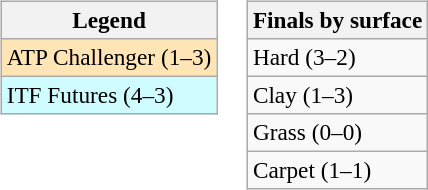<table>
<tr valign=top>
<td><br><table class=wikitable style=font-size:97%>
<tr>
<th>Legend</th>
</tr>
<tr bgcolor=moccasin>
<td>ATP Challenger (1–3)</td>
</tr>
<tr bgcolor=cffcff>
<td>ITF Futures (4–3)</td>
</tr>
</table>
</td>
<td><br><table class=wikitable style=font-size:97%>
<tr>
<th>Finals by surface</th>
</tr>
<tr>
<td>Hard (3–2)</td>
</tr>
<tr>
<td>Clay (1–3)</td>
</tr>
<tr>
<td>Grass (0–0)</td>
</tr>
<tr>
<td>Carpet (1–1)</td>
</tr>
</table>
</td>
</tr>
</table>
